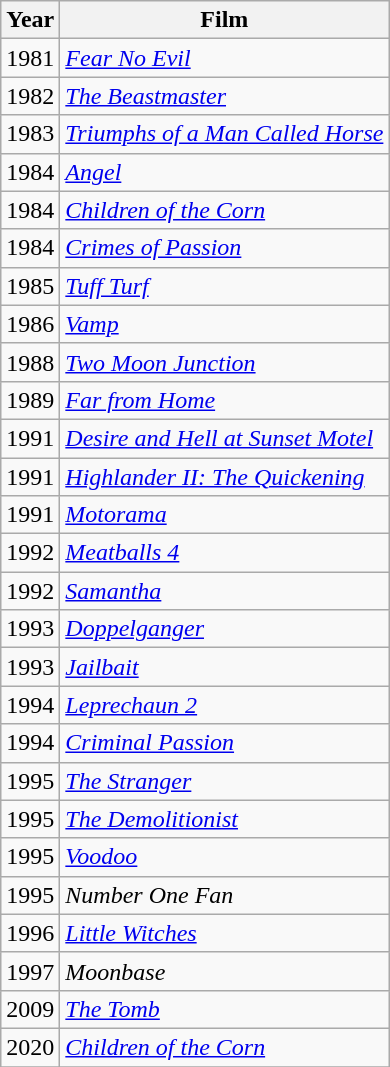<table class="wikitable sortable">
<tr>
<th>Year</th>
<th>Film</th>
</tr>
<tr>
<td>1981</td>
<td><em><a href='#'>Fear No Evil</a></em></td>
</tr>
<tr>
<td>1982</td>
<td><em><a href='#'>The Beastmaster</a></em></td>
</tr>
<tr>
<td>1983</td>
<td><em><a href='#'>Triumphs of a Man Called Horse</a></em></td>
</tr>
<tr>
<td>1984</td>
<td><em><a href='#'>Angel</a></em></td>
</tr>
<tr>
<td>1984</td>
<td><em><a href='#'>Children of the Corn</a></em></td>
</tr>
<tr>
<td>1984</td>
<td><em><a href='#'>Crimes of Passion</a></em></td>
</tr>
<tr>
<td>1985</td>
<td><em><a href='#'>Tuff Turf</a></em></td>
</tr>
<tr>
<td>1986</td>
<td><em><a href='#'>Vamp</a></em></td>
</tr>
<tr>
<td>1988</td>
<td><em><a href='#'>Two Moon Junction</a></em></td>
</tr>
<tr>
<td>1989</td>
<td><em><a href='#'>Far from Home</a></em></td>
</tr>
<tr>
<td>1991</td>
<td><em><a href='#'>Desire and Hell at Sunset Motel</a></em></td>
</tr>
<tr>
<td>1991</td>
<td><em><a href='#'>Highlander II: The Quickening</a></em></td>
</tr>
<tr>
<td>1991</td>
<td><em><a href='#'>Motorama</a></em></td>
</tr>
<tr>
<td>1992</td>
<td><em><a href='#'>Meatballs 4</a></em></td>
</tr>
<tr>
<td>1992</td>
<td><em><a href='#'>Samantha</a></em></td>
</tr>
<tr>
<td>1993</td>
<td><em><a href='#'>Doppelganger</a></em></td>
</tr>
<tr>
<td>1993</td>
<td><em><a href='#'>Jailbait</a></em></td>
</tr>
<tr>
<td>1994</td>
<td><em><a href='#'>Leprechaun 2</a></em></td>
</tr>
<tr>
<td>1994</td>
<td><em><a href='#'>Criminal Passion</a></em></td>
</tr>
<tr>
<td>1995</td>
<td><em><a href='#'>The Stranger</a></em></td>
</tr>
<tr>
<td>1995</td>
<td><em><a href='#'>The Demolitionist</a></em></td>
</tr>
<tr>
<td>1995</td>
<td><em><a href='#'>Voodoo</a></em></td>
</tr>
<tr>
<td>1995</td>
<td><em>Number One Fan</em></td>
</tr>
<tr>
<td>1996</td>
<td><em><a href='#'>Little Witches</a></em></td>
</tr>
<tr>
<td>1997</td>
<td><em>Moonbase</em></td>
</tr>
<tr>
<td>2009</td>
<td><em><a href='#'>The Tomb</a></em></td>
</tr>
<tr>
<td>2020</td>
<td><em><a href='#'>Children of the Corn</a></em></td>
</tr>
<tr>
</tr>
</table>
